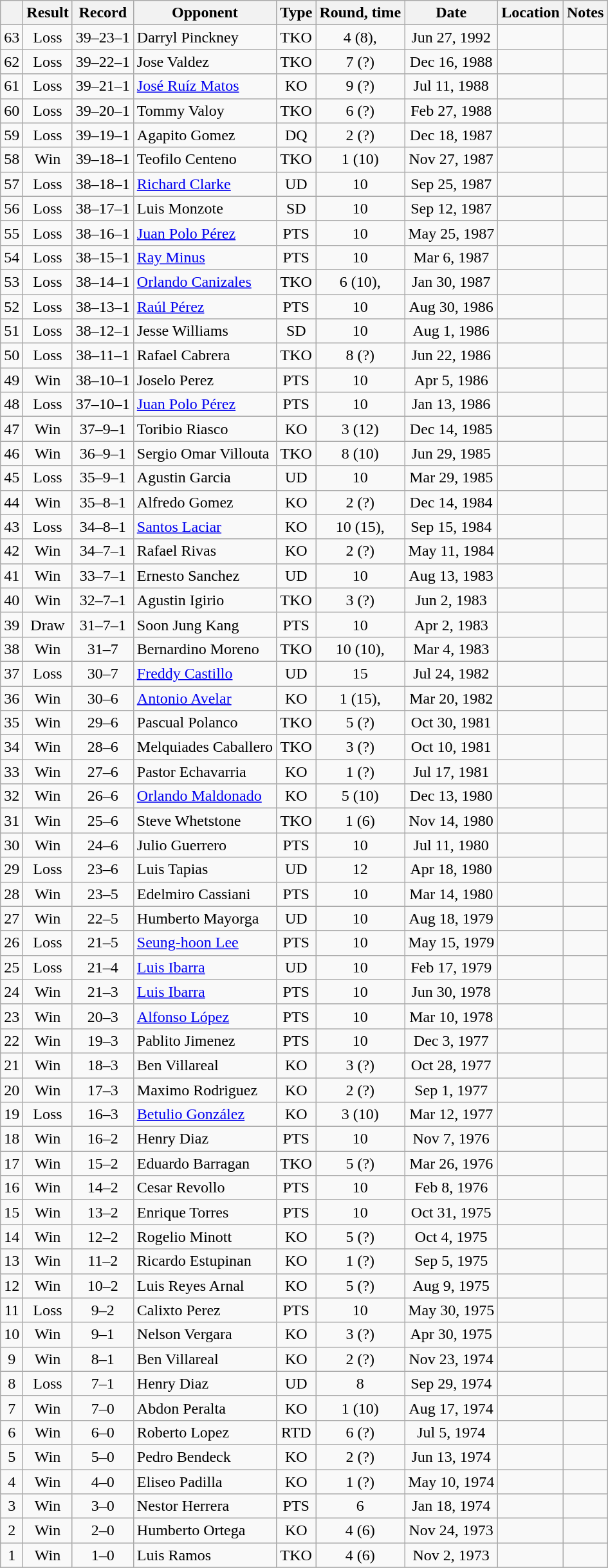<table class="wikitable" style="text-align:center">
<tr>
<th></th>
<th>Result</th>
<th>Record</th>
<th>Opponent</th>
<th>Type</th>
<th>Round, time</th>
<th>Date</th>
<th>Location</th>
<th>Notes</th>
</tr>
<tr>
<td>63</td>
<td>Loss</td>
<td>39–23–1</td>
<td align=left>Darryl Pinckney</td>
<td>TKO</td>
<td>4 (8), </td>
<td>Jun 27, 1992</td>
<td style="text-align:left;"></td>
<td></td>
</tr>
<tr>
<td>62</td>
<td>Loss</td>
<td>39–22–1</td>
<td align=left>Jose Valdez</td>
<td>TKO</td>
<td>7 (?)</td>
<td>Dec 16, 1988</td>
<td style="text-align:left;"></td>
<td></td>
</tr>
<tr>
<td>61</td>
<td>Loss</td>
<td>39–21–1</td>
<td align=left><a href='#'>José Ruíz Matos</a></td>
<td>KO</td>
<td>9 (?)</td>
<td>Jul 11, 1988</td>
<td style="text-align:left;"></td>
<td></td>
</tr>
<tr>
<td>60</td>
<td>Loss</td>
<td>39–20–1</td>
<td align=left>Tommy Valoy</td>
<td>TKO</td>
<td>6 (?)</td>
<td>Feb 27, 1988</td>
<td style="text-align:left;"></td>
<td></td>
</tr>
<tr>
<td>59</td>
<td>Loss</td>
<td>39–19–1</td>
<td align=left>Agapito Gomez</td>
<td>DQ</td>
<td>2 (?)</td>
<td>Dec 18, 1987</td>
<td style="text-align:left;"></td>
<td></td>
</tr>
<tr>
<td>58</td>
<td>Win</td>
<td>39–18–1</td>
<td align=left>Teofilo Centeno</td>
<td>TKO</td>
<td>1 (10)</td>
<td>Nov 27, 1987</td>
<td style="text-align:left;"></td>
<td></td>
</tr>
<tr>
<td>57</td>
<td>Loss</td>
<td>38–18–1</td>
<td align=left><a href='#'>Richard Clarke</a></td>
<td>UD</td>
<td>10</td>
<td>Sep 25, 1987</td>
<td style="text-align:left;"></td>
<td></td>
</tr>
<tr>
<td>56</td>
<td>Loss</td>
<td>38–17–1</td>
<td align=left>Luis Monzote</td>
<td>SD</td>
<td>10</td>
<td>Sep 12, 1987</td>
<td style="text-align:left;"></td>
<td></td>
</tr>
<tr>
<td>55</td>
<td>Loss</td>
<td>38–16–1</td>
<td align=left><a href='#'>Juan Polo Pérez</a></td>
<td>PTS</td>
<td>10</td>
<td>May 25, 1987</td>
<td style="text-align:left;"></td>
<td></td>
</tr>
<tr>
<td>54</td>
<td>Loss</td>
<td>38–15–1</td>
<td align=left><a href='#'>Ray Minus</a></td>
<td>PTS</td>
<td>10</td>
<td>Mar 6, 1987</td>
<td style="text-align:left;"></td>
<td></td>
</tr>
<tr>
<td>53</td>
<td>Loss</td>
<td>38–14–1</td>
<td align=left><a href='#'>Orlando Canizales</a></td>
<td>TKO</td>
<td>6 (10), </td>
<td>Jan 30, 1987</td>
<td style="text-align:left;"></td>
<td></td>
</tr>
<tr>
<td>52</td>
<td>Loss</td>
<td>38–13–1</td>
<td align=left><a href='#'>Raúl Pérez</a></td>
<td>PTS</td>
<td>10</td>
<td>Aug 30, 1986</td>
<td style="text-align:left;"></td>
<td></td>
</tr>
<tr>
<td>51</td>
<td>Loss</td>
<td>38–12–1</td>
<td align=left>Jesse Williams</td>
<td>SD</td>
<td>10</td>
<td>Aug 1, 1986</td>
<td style="text-align:left;"></td>
<td></td>
</tr>
<tr>
<td>50</td>
<td>Loss</td>
<td>38–11–1</td>
<td align=left>Rafael Cabrera</td>
<td>TKO</td>
<td>8 (?)</td>
<td>Jun 22, 1986</td>
<td style="text-align:left;"></td>
<td></td>
</tr>
<tr>
<td>49</td>
<td>Win</td>
<td>38–10–1</td>
<td align=left>Joselo Perez</td>
<td>PTS</td>
<td>10</td>
<td>Apr 5, 1986</td>
<td style="text-align:left;"></td>
<td style="text-align:left;"></td>
</tr>
<tr>
<td>48</td>
<td>Loss</td>
<td>37–10–1</td>
<td align=left><a href='#'>Juan Polo Pérez</a></td>
<td>PTS</td>
<td>10</td>
<td>Jan 13, 1986</td>
<td style="text-align:left;"></td>
<td></td>
</tr>
<tr>
<td>47</td>
<td>Win</td>
<td>37–9–1</td>
<td align=left>Toribio Riasco</td>
<td>KO</td>
<td>3 (12)</td>
<td>Dec 14, 1985</td>
<td style="text-align:left;"></td>
<td style="text-align:left;"></td>
</tr>
<tr>
<td>46</td>
<td>Win</td>
<td>36–9–1</td>
<td align=left>Sergio Omar Villouta</td>
<td>TKO</td>
<td>8 (10)</td>
<td>Jun 29, 1985</td>
<td style="text-align:left;"></td>
<td></td>
</tr>
<tr>
<td>45</td>
<td>Loss</td>
<td>35–9–1</td>
<td align=left>Agustin Garcia</td>
<td>UD</td>
<td>10</td>
<td>Mar 29, 1985</td>
<td style="text-align:left;"></td>
<td></td>
</tr>
<tr>
<td>44</td>
<td>Win</td>
<td>35–8–1</td>
<td align=left>Alfredo Gomez</td>
<td>KO</td>
<td>2 (?)</td>
<td>Dec 14, 1984</td>
<td style="text-align:left;"></td>
<td></td>
</tr>
<tr>
<td>43</td>
<td>Loss</td>
<td>34–8–1</td>
<td align=left><a href='#'>Santos Laciar</a></td>
<td>KO</td>
<td>10 (15), </td>
<td>Sep 15, 1984</td>
<td style="text-align:left;"></td>
<td style="text-align:left;"></td>
</tr>
<tr>
<td>42</td>
<td>Win</td>
<td>34–7–1</td>
<td align=left>Rafael Rivas</td>
<td>KO</td>
<td>2 (?)</td>
<td>May 11, 1984</td>
<td style="text-align:left;"></td>
<td></td>
</tr>
<tr>
<td>41</td>
<td>Win</td>
<td>33–7–1</td>
<td align=left>Ernesto Sanchez</td>
<td>UD</td>
<td>10</td>
<td>Aug 13, 1983</td>
<td style="text-align:left;"></td>
<td></td>
</tr>
<tr>
<td>40</td>
<td>Win</td>
<td>32–7–1</td>
<td align=left>Agustin Igirio</td>
<td>TKO</td>
<td>3 (?)</td>
<td>Jun 2, 1983</td>
<td style="text-align:left;"></td>
<td></td>
</tr>
<tr>
<td>39</td>
<td>Draw</td>
<td>31–7–1</td>
<td align=left>Soon Jung Kang</td>
<td>PTS</td>
<td>10</td>
<td>Apr 2, 1983</td>
<td style="text-align:left;"></td>
<td></td>
</tr>
<tr>
<td>38</td>
<td>Win</td>
<td>31–7</td>
<td align=left>Bernardino Moreno</td>
<td>TKO</td>
<td>10 (10), </td>
<td>Mar 4, 1983</td>
<td style="text-align:left;"></td>
<td></td>
</tr>
<tr>
<td>37</td>
<td>Loss</td>
<td>30–7</td>
<td align=left><a href='#'>Freddy Castillo</a></td>
<td>UD</td>
<td>15</td>
<td>Jul 24, 1982</td>
<td style="text-align:left;"></td>
<td style="text-align:left;"></td>
</tr>
<tr>
<td>36</td>
<td>Win</td>
<td>30–6</td>
<td align=left><a href='#'>Antonio Avelar</a></td>
<td>KO</td>
<td>1 (15), </td>
<td>Mar 20, 1982</td>
<td style="text-align:left;"></td>
<td style="text-align:left;"></td>
</tr>
<tr>
<td>35</td>
<td>Win</td>
<td>29–6</td>
<td align=left>Pascual Polanco</td>
<td>TKO</td>
<td>5 (?)</td>
<td>Oct 30, 1981</td>
<td style="text-align:left;"></td>
<td></td>
</tr>
<tr>
<td>34</td>
<td>Win</td>
<td>28–6</td>
<td align=left>Melquiades Caballero</td>
<td>TKO</td>
<td>3 (?)</td>
<td>Oct 10, 1981</td>
<td style="text-align:left;"></td>
<td></td>
</tr>
<tr>
<td>33</td>
<td>Win</td>
<td>27–6</td>
<td align=left>Pastor Echavarria</td>
<td>KO</td>
<td>1 (?)</td>
<td>Jul 17, 1981</td>
<td style="text-align:left;"></td>
<td></td>
</tr>
<tr>
<td>32</td>
<td>Win</td>
<td>26–6</td>
<td align=left><a href='#'>Orlando Maldonado</a></td>
<td>KO</td>
<td>5 (10)</td>
<td>Dec 13, 1980</td>
<td style="text-align:left;"></td>
<td></td>
</tr>
<tr>
<td>31</td>
<td>Win</td>
<td>25–6</td>
<td align=left>Steve Whetstone</td>
<td>TKO</td>
<td>1 (6)</td>
<td>Nov 14, 1980</td>
<td style="text-align:left;"></td>
<td></td>
</tr>
<tr>
<td>30</td>
<td>Win</td>
<td>24–6</td>
<td align=left>Julio Guerrero</td>
<td>PTS</td>
<td>10</td>
<td>Jul 11, 1980</td>
<td style="text-align:left;"></td>
<td></td>
</tr>
<tr>
<td>29</td>
<td>Loss</td>
<td>23–6</td>
<td align=left>Luis Tapias</td>
<td>UD</td>
<td>12</td>
<td>Apr 18, 1980</td>
<td style="text-align:left;"></td>
<td style="text-align:left;"></td>
</tr>
<tr>
<td>28</td>
<td>Win</td>
<td>23–5</td>
<td align=left>Edelmiro Cassiani</td>
<td>PTS</td>
<td>10</td>
<td>Mar 14, 1980</td>
<td style="text-align:left;"></td>
<td></td>
</tr>
<tr>
<td>27</td>
<td>Win</td>
<td>22–5</td>
<td align=left>Humberto Mayorga</td>
<td>UD</td>
<td>10</td>
<td>Aug 18, 1979</td>
<td style="text-align:left;"></td>
<td></td>
</tr>
<tr>
<td>26</td>
<td>Loss</td>
<td>21–5</td>
<td align=left><a href='#'>Seung-hoon Lee</a></td>
<td>PTS</td>
<td>10</td>
<td>May 15, 1979</td>
<td style="text-align:left;"></td>
<td></td>
</tr>
<tr>
<td>25</td>
<td>Loss</td>
<td>21–4</td>
<td align=left><a href='#'>Luis Ibarra</a></td>
<td>UD</td>
<td>10</td>
<td>Feb 17, 1979</td>
<td style="text-align:left;"></td>
<td></td>
</tr>
<tr>
<td>24</td>
<td>Win</td>
<td>21–3</td>
<td align=left><a href='#'>Luis Ibarra</a></td>
<td>PTS</td>
<td>10</td>
<td>Jun 30, 1978</td>
<td style="text-align:left;"></td>
<td></td>
</tr>
<tr>
<td>23</td>
<td>Win</td>
<td>20–3</td>
<td align=left><a href='#'>Alfonso López</a></td>
<td>PTS</td>
<td>10</td>
<td>Mar 10, 1978</td>
<td style="text-align:left;"></td>
<td></td>
</tr>
<tr>
<td>22</td>
<td>Win</td>
<td>19–3</td>
<td align=left>Pablito Jimenez</td>
<td>PTS</td>
<td>10</td>
<td>Dec 3, 1977</td>
<td style="text-align:left;"></td>
<td></td>
</tr>
<tr>
<td>21</td>
<td>Win</td>
<td>18–3</td>
<td align=left>Ben Villareal</td>
<td>KO</td>
<td>3 (?)</td>
<td>Oct 28, 1977</td>
<td style="text-align:left;"></td>
<td></td>
</tr>
<tr>
<td>20</td>
<td>Win</td>
<td>17–3</td>
<td align=left>Maximo Rodriguez</td>
<td>KO</td>
<td>2 (?)</td>
<td>Sep 1, 1977</td>
<td style="text-align:left;"></td>
<td></td>
</tr>
<tr>
<td>19</td>
<td>Loss</td>
<td>16–3</td>
<td align=left><a href='#'>Betulio González</a></td>
<td>KO</td>
<td>3 (10)</td>
<td>Mar 12, 1977</td>
<td style="text-align:left;"></td>
<td></td>
</tr>
<tr>
<td>18</td>
<td>Win</td>
<td>16–2</td>
<td align=left>Henry Diaz</td>
<td>PTS</td>
<td>10</td>
<td>Nov 7, 1976</td>
<td style="text-align:left;"></td>
<td></td>
</tr>
<tr>
<td>17</td>
<td>Win</td>
<td>15–2</td>
<td align=left>Eduardo Barragan</td>
<td>TKO</td>
<td>5 (?)</td>
<td>Mar 26, 1976</td>
<td style="text-align:left;"></td>
<td></td>
</tr>
<tr>
<td>16</td>
<td>Win</td>
<td>14–2</td>
<td align=left>Cesar Revollo</td>
<td>PTS</td>
<td>10</td>
<td>Feb 8, 1976</td>
<td style="text-align:left;"></td>
<td></td>
</tr>
<tr>
<td>15</td>
<td>Win</td>
<td>13–2</td>
<td align=left>Enrique Torres</td>
<td>PTS</td>
<td>10</td>
<td>Oct 31, 1975</td>
<td style="text-align:left;"></td>
<td></td>
</tr>
<tr>
<td>14</td>
<td>Win</td>
<td>12–2</td>
<td align=left>Rogelio Minott</td>
<td>KO</td>
<td>5 (?)</td>
<td>Oct 4, 1975</td>
<td style="text-align:left;"></td>
<td></td>
</tr>
<tr>
<td>13</td>
<td>Win</td>
<td>11–2</td>
<td align=left>Ricardo Estupinan</td>
<td>KO</td>
<td>1 (?)</td>
<td>Sep 5, 1975</td>
<td style="text-align:left;"></td>
<td></td>
</tr>
<tr>
<td>12</td>
<td>Win</td>
<td>10–2</td>
<td align=left>Luis Reyes Arnal</td>
<td>KO</td>
<td>5 (?)</td>
<td>Aug 9, 1975</td>
<td style="text-align:left;"></td>
<td></td>
</tr>
<tr>
<td>11</td>
<td>Loss</td>
<td>9–2</td>
<td align=left>Calixto Perez</td>
<td>PTS</td>
<td>10</td>
<td>May 30, 1975</td>
<td style="text-align:left;"></td>
<td></td>
</tr>
<tr>
<td>10</td>
<td>Win</td>
<td>9–1</td>
<td align=left>Nelson Vergara</td>
<td>KO</td>
<td>3 (?)</td>
<td>Apr 30, 1975</td>
<td style="text-align:left;"></td>
<td></td>
</tr>
<tr>
<td>9</td>
<td>Win</td>
<td>8–1</td>
<td align=left>Ben Villareal</td>
<td>KO</td>
<td>2 (?)</td>
<td>Nov 23, 1974</td>
<td style="text-align:left;"></td>
<td></td>
</tr>
<tr>
<td>8</td>
<td>Loss</td>
<td>7–1</td>
<td align=left>Henry Diaz</td>
<td>UD</td>
<td>8</td>
<td>Sep 29, 1974</td>
<td style="text-align:left;"></td>
<td></td>
</tr>
<tr>
<td>7</td>
<td>Win</td>
<td>7–0</td>
<td align=left>Abdon Peralta</td>
<td>KO</td>
<td>1 (10)</td>
<td>Aug 17, 1974</td>
<td style="text-align:left;"></td>
<td></td>
</tr>
<tr>
<td>6</td>
<td>Win</td>
<td>6–0</td>
<td align=left>Roberto Lopez</td>
<td>RTD</td>
<td>6 (?)</td>
<td>Jul 5, 1974</td>
<td style="text-align:left;"></td>
<td></td>
</tr>
<tr>
<td>5</td>
<td>Win</td>
<td>5–0</td>
<td align=left>Pedro Bendeck</td>
<td>KO</td>
<td>2 (?)</td>
<td>Jun 13, 1974</td>
<td style="text-align:left;"></td>
<td></td>
</tr>
<tr>
<td>4</td>
<td>Win</td>
<td>4–0</td>
<td align=left>Eliseo Padilla</td>
<td>KO</td>
<td>1 (?)</td>
<td>May 10, 1974</td>
<td style="text-align:left;"></td>
<td></td>
</tr>
<tr>
<td>3</td>
<td>Win</td>
<td>3–0</td>
<td align=left>Nestor Herrera</td>
<td>PTS</td>
<td>6</td>
<td>Jan 18, 1974</td>
<td style="text-align:left;"></td>
<td></td>
</tr>
<tr>
<td>2</td>
<td>Win</td>
<td>2–0</td>
<td align=left>Humberto Ortega</td>
<td>KO</td>
<td>4 (6)</td>
<td>Nov 24, 1973</td>
<td style="text-align:left;"></td>
<td></td>
</tr>
<tr>
<td>1</td>
<td>Win</td>
<td>1–0</td>
<td align=left>Luis Ramos</td>
<td>TKO</td>
<td>4 (6)</td>
<td>Nov 2, 1973</td>
<td style="text-align:left;"></td>
<td></td>
</tr>
<tr>
</tr>
</table>
